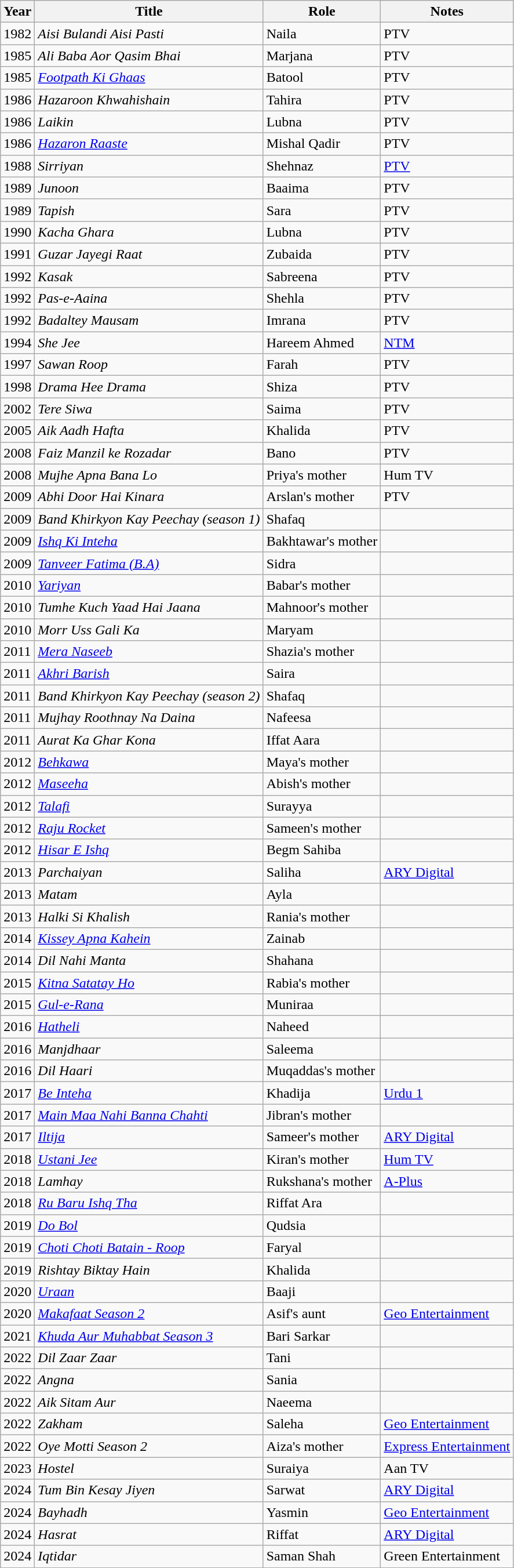<table class="wikitable">
<tr>
<th>Year</th>
<th>Title</th>
<th>Role</th>
<th>Notes</th>
</tr>
<tr>
<td>1982</td>
<td><em>Aisi Bulandi Aisi Pasti</em></td>
<td>Naila</td>
<td>PTV</td>
</tr>
<tr>
<td>1985</td>
<td><em>Ali Baba Aor Qasim Bhai</em></td>
<td>Marjana</td>
<td>PTV</td>
</tr>
<tr>
<td>1985</td>
<td><em><a href='#'>Footpath Ki Ghaas</a></em></td>
<td>Batool</td>
<td>PTV</td>
</tr>
<tr>
<td>1986</td>
<td><em>Hazaroon Khwahishain</em></td>
<td>Tahira</td>
<td>PTV</td>
</tr>
<tr>
<td>1986</td>
<td><em>Laikin</em></td>
<td>Lubna</td>
<td>PTV</td>
</tr>
<tr>
<td>1986</td>
<td><em><a href='#'>Hazaron Raaste</a></em></td>
<td>Mishal Qadir</td>
<td>PTV</td>
</tr>
<tr>
<td>1988</td>
<td><em>Sirriyan</em></td>
<td>Shehnaz</td>
<td><a href='#'>PTV</a></td>
</tr>
<tr>
<td>1989</td>
<td><em>Junoon</em></td>
<td>Baaima</td>
<td>PTV</td>
</tr>
<tr>
<td>1989</td>
<td><em>Tapish</em></td>
<td>Sara</td>
<td>PTV</td>
</tr>
<tr>
<td>1990</td>
<td><em>Kacha Ghara</em></td>
<td>Lubna</td>
<td>PTV</td>
</tr>
<tr>
<td>1991</td>
<td><em>Guzar Jayegi Raat</em></td>
<td>Zubaida</td>
<td>PTV</td>
</tr>
<tr>
<td>1992</td>
<td><em>Kasak</em></td>
<td>Sabreena</td>
<td>PTV</td>
</tr>
<tr>
<td>1992</td>
<td><em>Pas-e-Aaina</em></td>
<td>Shehla</td>
<td>PTV</td>
</tr>
<tr>
<td>1992</td>
<td><em>Badaltey Mausam</em></td>
<td>Imrana</td>
<td>PTV</td>
</tr>
<tr>
<td>1994</td>
<td><em>She Jee</em></td>
<td>Hareem Ahmed</td>
<td><a href='#'>NTM</a></td>
</tr>
<tr>
<td>1997</td>
<td><em>Sawan Roop</em></td>
<td>Farah</td>
<td>PTV</td>
</tr>
<tr>
<td>1998</td>
<td><em>Drama Hee Drama</em></td>
<td>Shiza</td>
<td>PTV</td>
</tr>
<tr>
<td>2002</td>
<td><em>Tere Siwa</em></td>
<td>Saima</td>
<td>PTV</td>
</tr>
<tr>
<td>2005</td>
<td><em>Aik Aadh Hafta</em></td>
<td>Khalida</td>
<td>PTV</td>
</tr>
<tr>
<td>2008</td>
<td><em>Faiz Manzil ke Rozadar</em></td>
<td>Bano</td>
<td>PTV</td>
</tr>
<tr>
<td>2008</td>
<td><em>Mujhe Apna Bana Lo</em></td>
<td>Priya's mother</td>
<td>Hum TV</td>
</tr>
<tr>
<td>2009</td>
<td><em>Abhi Door Hai Kinara</em></td>
<td>Arslan's mother</td>
<td>PTV</td>
</tr>
<tr>
<td>2009</td>
<td><em>Band Khirkyon Kay Peechay (season 1)</em></td>
<td>Shafaq</td>
<td></td>
</tr>
<tr>
<td>2009</td>
<td><em><a href='#'>Ishq Ki Inteha</a></em></td>
<td>Bakhtawar's mother</td>
<td></td>
</tr>
<tr>
<td>2009</td>
<td><em><a href='#'>Tanveer Fatima (B.A)</a></em></td>
<td>Sidra</td>
<td></td>
</tr>
<tr>
<td>2010</td>
<td><em><a href='#'>Yariyan</a></em></td>
<td>Babar's mother</td>
<td></td>
</tr>
<tr>
<td>2010</td>
<td><em>Tumhe Kuch Yaad Hai Jaana</em></td>
<td>Mahnoor's mother</td>
<td></td>
</tr>
<tr>
<td>2010</td>
<td><em>Morr Uss Gali Ka</em></td>
<td>Maryam</td>
<td></td>
</tr>
<tr>
<td>2011</td>
<td><em><a href='#'>Mera Naseeb</a></em></td>
<td>Shazia's mother</td>
<td></td>
</tr>
<tr>
<td>2011</td>
<td><em><a href='#'>Akhri Barish</a></em></td>
<td>Saira</td>
<td></td>
</tr>
<tr>
<td>2011</td>
<td><em>Band Khirkyon Kay Peechay (season 2)</em></td>
<td>Shafaq</td>
<td></td>
</tr>
<tr>
<td>2011</td>
<td><em>Mujhay Roothnay Na Daina</em></td>
<td>Nafeesa</td>
<td></td>
</tr>
<tr>
<td>2011</td>
<td><em>Aurat Ka Ghar Kona</em></td>
<td>Iffat Aara</td>
<td></td>
</tr>
<tr>
<td>2012</td>
<td><em><a href='#'>Behkawa</a></em></td>
<td>Maya's mother</td>
<td></td>
</tr>
<tr>
<td>2012</td>
<td><em><a href='#'>Maseeha</a></em></td>
<td>Abish's mother</td>
<td></td>
</tr>
<tr>
<td>2012</td>
<td><em><a href='#'>Talafi</a></em></td>
<td>Surayya</td>
<td></td>
</tr>
<tr>
<td>2012</td>
<td><em><a href='#'>Raju Rocket</a></em></td>
<td>Sameen's mother</td>
<td></td>
</tr>
<tr>
<td>2012</td>
<td><em><a href='#'>Hisar E Ishq</a></em></td>
<td>Begm Sahiba</td>
<td></td>
</tr>
<tr>
<td>2013</td>
<td><em>Parchaiyan</em></td>
<td>Saliha</td>
<td><a href='#'>ARY Digital</a></td>
</tr>
<tr>
<td>2013</td>
<td><em>Matam</em></td>
<td>Ayla</td>
<td></td>
</tr>
<tr>
<td>2013</td>
<td><em>Halki Si Khalish</em></td>
<td>Rania's mother</td>
<td></td>
</tr>
<tr>
<td>2014</td>
<td><em><a href='#'>Kissey Apna Kahein</a></em></td>
<td>Zainab</td>
<td></td>
</tr>
<tr>
<td>2014</td>
<td><em>Dil Nahi Manta</em></td>
<td>Shahana</td>
<td></td>
</tr>
<tr>
<td>2015</td>
<td><em><a href='#'>Kitna Satatay Ho</a></em></td>
<td>Rabia's mother</td>
<td></td>
</tr>
<tr>
<td>2015</td>
<td><em><a href='#'>Gul-e-Rana</a></em></td>
<td>Muniraa</td>
<td></td>
</tr>
<tr>
<td>2016</td>
<td><em><a href='#'>Hatheli</a></em></td>
<td>Naheed</td>
<td></td>
</tr>
<tr>
<td>2016</td>
<td><em>Manjdhaar</em></td>
<td>Saleema</td>
<td></td>
</tr>
<tr>
<td>2016</td>
<td><em>Dil Haari</em></td>
<td>Muqaddas's mother</td>
<td></td>
</tr>
<tr>
<td>2017</td>
<td><em><a href='#'>Be Inteha</a></em></td>
<td>Khadija</td>
<td><a href='#'>Urdu 1</a></td>
</tr>
<tr>
<td>2017</td>
<td><em><a href='#'>Main Maa Nahi Banna Chahti</a></em></td>
<td>Jibran's mother</td>
<td></td>
</tr>
<tr>
<td>2017</td>
<td><em><a href='#'>Iltija</a></em></td>
<td>Sameer's mother</td>
<td><a href='#'>ARY Digital</a></td>
</tr>
<tr>
<td>2018</td>
<td><em><a href='#'>Ustani Jee</a></em></td>
<td>Kiran's mother</td>
<td><a href='#'>Hum TV</a></td>
</tr>
<tr>
<td>2018</td>
<td><em>Lamhay</em></td>
<td>Rukshana's mother</td>
<td><a href='#'>A-Plus</a></td>
</tr>
<tr>
<td>2018</td>
<td><em><a href='#'>Ru Baru Ishq Tha</a></em></td>
<td>Riffat Ara</td>
<td></td>
</tr>
<tr>
<td>2019</td>
<td><em><a href='#'>Do Bol</a></em></td>
<td>Qudsia</td>
<td></td>
</tr>
<tr>
<td>2019</td>
<td><em><a href='#'>Choti Choti Batain - Roop</a></em></td>
<td>Faryal</td>
<td></td>
</tr>
<tr>
<td>2019</td>
<td><em>Rishtay Biktay Hain</em></td>
<td>Khalida</td>
<td></td>
</tr>
<tr>
<td>2020</td>
<td><em><a href='#'>Uraan</a></em></td>
<td>Baaji</td>
<td></td>
</tr>
<tr>
<td>2020</td>
<td><em><a href='#'>Makafaat Season 2</a></em></td>
<td>Asif's aunt</td>
<td><a href='#'>Geo Entertainment</a></td>
</tr>
<tr>
<td>2021</td>
<td><em><a href='#'>Khuda Aur Muhabbat Season 3</a></em></td>
<td>Bari Sarkar</td>
<td></td>
</tr>
<tr>
<td>2022</td>
<td><em>Dil Zaar Zaar</em></td>
<td>Tani</td>
<td></td>
</tr>
<tr>
<td>2022</td>
<td><em>Angna</em></td>
<td>Sania</td>
<td></td>
</tr>
<tr>
<td>2022</td>
<td><em>Aik Sitam Aur</em></td>
<td>Naeema</td>
<td></td>
</tr>
<tr>
<td>2022</td>
<td><em>Zakham</em></td>
<td>Saleha</td>
<td><a href='#'>Geo Entertainment</a></td>
</tr>
<tr>
<td>2022</td>
<td><em>Oye Motti Season 2</em></td>
<td>Aiza's mother</td>
<td><a href='#'>Express Entertainment</a></td>
</tr>
<tr>
<td>2023</td>
<td><em>Hostel</em></td>
<td>Suraiya</td>
<td>Aan TV</td>
</tr>
<tr>
<td>2024</td>
<td><em>Tum Bin Kesay Jiyen</em></td>
<td>Sarwat</td>
<td><a href='#'>ARY Digital</a></td>
</tr>
<tr>
<td>2024</td>
<td><em>Bayhadh</em></td>
<td>Yasmin</td>
<td><a href='#'>Geo Entertainment</a></td>
</tr>
<tr>
<td>2024</td>
<td><em>Hasrat</em></td>
<td>Riffat</td>
<td><a href='#'>ARY Digital</a></td>
</tr>
<tr>
<td>2024</td>
<td><em>Iqtidar</em></td>
<td>Saman Shah</td>
<td>Green Entertainment</td>
</tr>
</table>
